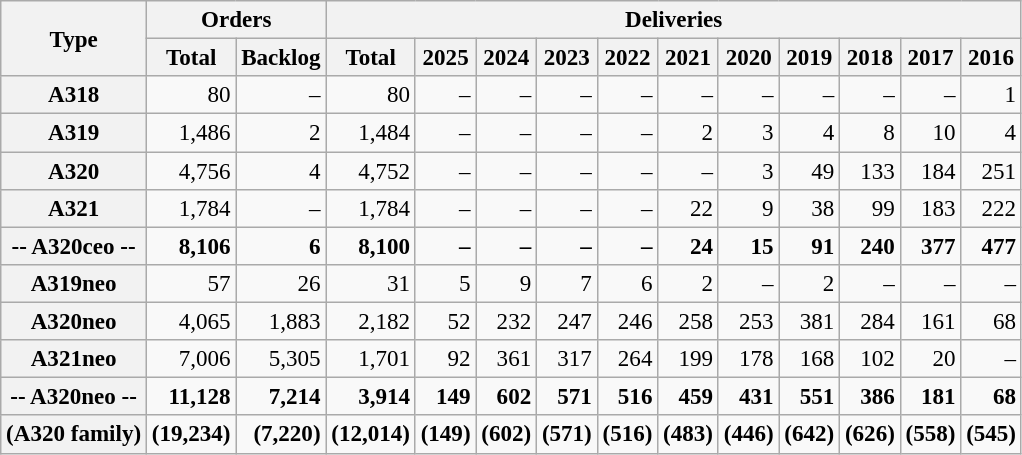<table class="wikitable" style="text-align:right; font-size:96%;">
<tr>
<th rowspan=2>Type</th>
<th colspan="2">Orders</th>
<th colspan="31">Deliveries</th>
</tr>
<tr>
<th>Total</th>
<th>Backlog</th>
<th>Total</th>
<th>2025</th>
<th>2024</th>
<th>2023</th>
<th>2022</th>
<th>2021</th>
<th>2020</th>
<th>2019</th>
<th>2018</th>
<th>2017</th>
<th>2016</th>
</tr>
<tr>
<th>A318</th>
<td>80</td>
<td>–</td>
<td>80</td>
<td>–</td>
<td>–</td>
<td>–</td>
<td>–</td>
<td>–</td>
<td>–</td>
<td>–</td>
<td>–</td>
<td>–</td>
<td>1</td>
</tr>
<tr>
<th>A319</th>
<td>1,486</td>
<td>2</td>
<td>1,484</td>
<td>–</td>
<td>–</td>
<td>–</td>
<td>–</td>
<td>2</td>
<td>3</td>
<td>4</td>
<td>8</td>
<td>10</td>
<td>4</td>
</tr>
<tr>
<th>A320</th>
<td>4,756</td>
<td>4</td>
<td>4,752</td>
<td>–</td>
<td>–</td>
<td>–</td>
<td>–</td>
<td>–</td>
<td>3</td>
<td>49</td>
<td>133</td>
<td>184</td>
<td>251</td>
</tr>
<tr>
<th>A321</th>
<td>1,784</td>
<td>–</td>
<td>1,784</td>
<td>–</td>
<td>–</td>
<td>–</td>
<td>–</td>
<td>22</td>
<td>9</td>
<td>38</td>
<td>99</td>
<td>183</td>
<td>222</td>
</tr>
<tr>
<th>-- A320ceo --</th>
<td><strong>8,106</strong></td>
<td><strong>6</strong></td>
<td><strong>8,100</strong></td>
<td><strong>–</strong></td>
<td><strong>–</strong></td>
<td><strong>–</strong></td>
<td><strong>–</strong></td>
<td><strong>24</strong></td>
<td><strong>15</strong></td>
<td><strong>91</strong></td>
<td><strong>240</strong></td>
<td><strong>377</strong></td>
<td><strong>477</strong></td>
</tr>
<tr>
<th>A319neo</th>
<td>57</td>
<td>26</td>
<td>31</td>
<td>5</td>
<td>9</td>
<td>7</td>
<td>6</td>
<td>2</td>
<td>–</td>
<td>2</td>
<td>–</td>
<td>–</td>
<td>–</td>
</tr>
<tr>
<th>A320neo</th>
<td>4,065</td>
<td>1,883</td>
<td>2,182</td>
<td>52</td>
<td>232</td>
<td>247</td>
<td>246</td>
<td>258</td>
<td>253</td>
<td>381</td>
<td>284</td>
<td>161</td>
<td>68</td>
</tr>
<tr>
<th>A321neo</th>
<td>7,006</td>
<td>5,305</td>
<td>1,701</td>
<td>92</td>
<td>361</td>
<td>317</td>
<td>264</td>
<td>199</td>
<td>178</td>
<td>168</td>
<td>102</td>
<td>20</td>
<td>–</td>
</tr>
<tr>
<th>-- A320neo --</th>
<td><strong>11,128</strong></td>
<td><strong>7,214</strong></td>
<td><strong>3,914</strong></td>
<td><strong>149</strong></td>
<td><strong>602</strong></td>
<td><strong>571</strong></td>
<td><strong>516</strong></td>
<td><strong>459</strong></td>
<td><strong>431</strong></td>
<td><strong>551</strong></td>
<td><strong>386</strong></td>
<td><strong>181</strong></td>
<td><strong>68</strong></td>
</tr>
<tr>
<th>(A320 family)</th>
<td><strong>(19,234)</strong></td>
<td><strong>(7,220)</strong></td>
<td><strong>(12,014)</strong></td>
<td><strong>(149)</strong></td>
<td><strong>(602)</strong></td>
<td><strong>(571)</strong></td>
<td><strong>(516)</strong></td>
<td><strong>(483)</strong></td>
<td><strong>(446)</strong></td>
<td><strong>(642)</strong></td>
<td><strong>(626)</strong></td>
<td><strong>(558)</strong></td>
<td><strong>(545)</strong></td>
</tr>
</table>
